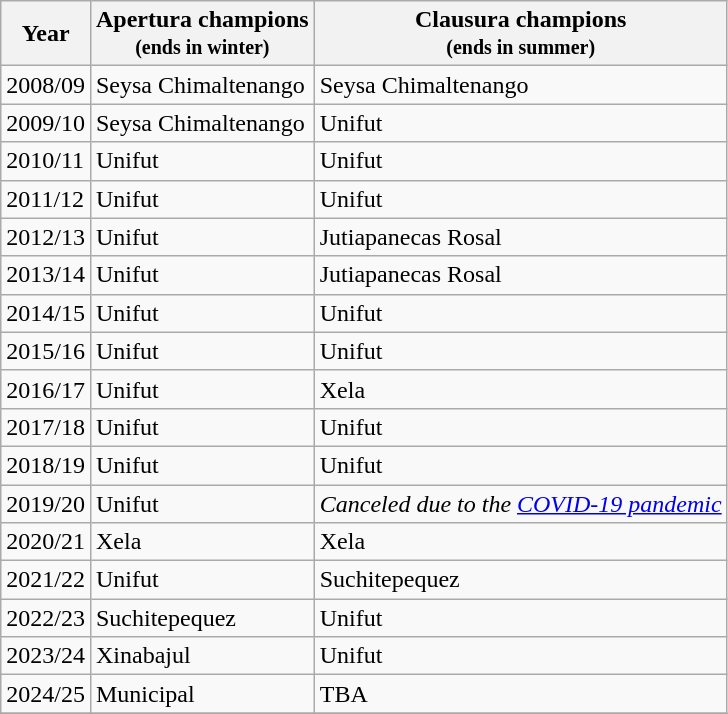<table class="wikitable">
<tr>
<th>Year</th>
<th>Apertura champions<br><small>(ends in winter)</small></th>
<th>Clausura champions<br><small>(ends in summer)</small></th>
</tr>
<tr>
<td>2008/09</td>
<td>Seysa Chimaltenango</td>
<td>Seysa Chimaltenango</td>
</tr>
<tr>
<td>2009/10</td>
<td>Seysa Chimaltenango</td>
<td>Unifut</td>
</tr>
<tr>
<td>2010/11</td>
<td>Unifut</td>
<td>Unifut</td>
</tr>
<tr>
<td>2011/12</td>
<td>Unifut</td>
<td>Unifut</td>
</tr>
<tr>
<td>2012/13</td>
<td>Unifut</td>
<td>Jutiapanecas Rosal</td>
</tr>
<tr>
<td>2013/14</td>
<td>Unifut</td>
<td>Jutiapanecas Rosal</td>
</tr>
<tr>
<td>2014/15</td>
<td>Unifut</td>
<td>Unifut</td>
</tr>
<tr>
<td>2015/16</td>
<td>Unifut</td>
<td>Unifut</td>
</tr>
<tr>
<td>2016/17</td>
<td>Unifut</td>
<td>Xela</td>
</tr>
<tr>
<td>2017/18</td>
<td>Unifut</td>
<td>Unifut</td>
</tr>
<tr>
<td>2018/19</td>
<td>Unifut</td>
<td>Unifut</td>
</tr>
<tr>
<td>2019/20</td>
<td>Unifut</td>
<td><em>Canceled due to the <a href='#'>COVID-19 pandemic</a></em></td>
</tr>
<tr>
<td>2020/21</td>
<td>Xela</td>
<td>Xela</td>
</tr>
<tr>
<td>2021/22</td>
<td>Unifut</td>
<td>Suchitepequez</td>
</tr>
<tr>
<td>2022/23</td>
<td>Suchitepequez</td>
<td>Unifut</td>
</tr>
<tr>
<td>2023/24</td>
<td>Xinabajul</td>
<td>Unifut</td>
</tr>
<tr>
<td>2024/25</td>
<td>Municipal</td>
<td>TBA</td>
</tr>
<tr>
</tr>
</table>
